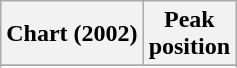<table class="wikitable sortable plainrowheaders" style="text-align:center">
<tr>
<th scope="col">Chart (2002)</th>
<th scope="col">Peak<br>position</th>
</tr>
<tr>
</tr>
<tr>
</tr>
<tr>
</tr>
</table>
